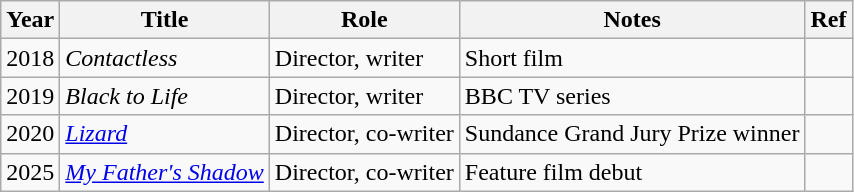<table class="wikitable">
<tr>
<th>Year</th>
<th>Title</th>
<th>Role</th>
<th>Notes</th>
<th>Ref</th>
</tr>
<tr>
<td>2018</td>
<td><em>Contactless</em></td>
<td>Director, writer</td>
<td>Short film</td>
<td></td>
</tr>
<tr>
<td>2019</td>
<td><em>Black to Life</em></td>
<td>Director, writer</td>
<td>BBC TV series</td>
<td></td>
</tr>
<tr>
<td>2020</td>
<td><em><a href='#'>Lizard</a></em></td>
<td>Director, co-writer</td>
<td>Sundance Grand Jury Prize winner</td>
<td></td>
</tr>
<tr>
<td>2025</td>
<td><em><a href='#'>My Father's Shadow</a></em></td>
<td>Director, co-writer</td>
<td>Feature film debut</td>
<td></td>
</tr>
</table>
